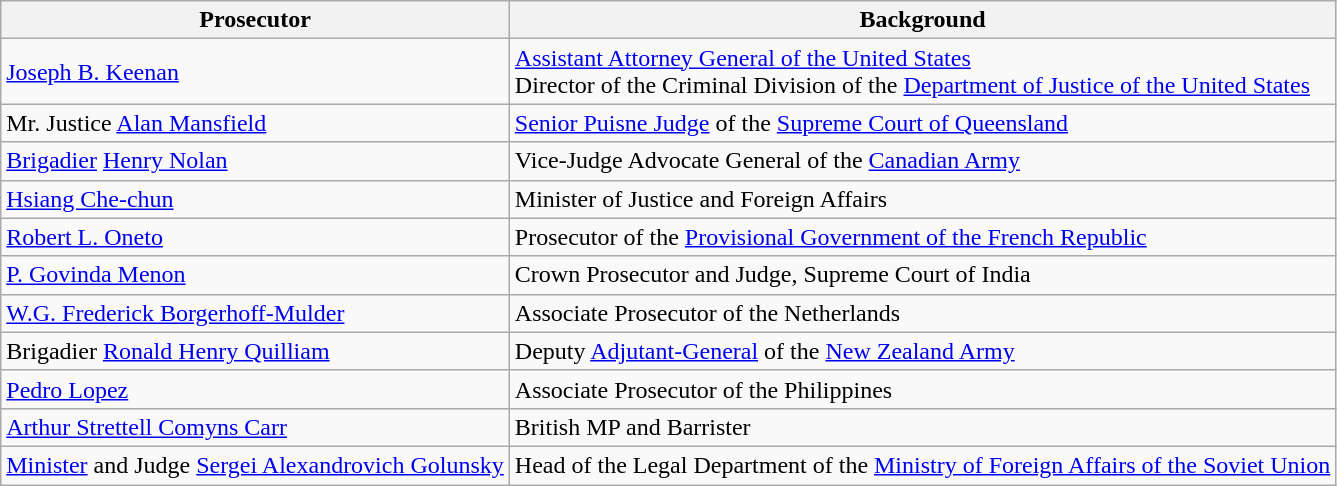<table class="wikitable plainrowheaders">
<tr>
<th scope="col">Prosecutor</th>
<th scope="col">Background</th>
</tr>
<tr>
<td><a href='#'>Joseph B. Keenan</a></td>
<td><a href='#'>Assistant Attorney General of the United States</a><br> Director of the Criminal Division of the <a href='#'>Department of Justice of the United States</a></td>
</tr>
<tr>
<td>Mr. Justice <a href='#'>Alan Mansfield</a></td>
<td><a href='#'>Senior Puisne Judge</a> of the <a href='#'>Supreme Court of Queensland</a></td>
</tr>
<tr>
<td><a href='#'>Brigadier</a> <a href='#'>Henry Nolan</a></td>
<td>Vice-Judge Advocate General of the <a href='#'>Canadian Army</a></td>
</tr>
<tr>
<td><a href='#'>Hsiang Che-chun</a></td>
<td>Minister of Justice and Foreign Affairs</td>
</tr>
<tr>
<td><a href='#'>Robert L. Oneto</a></td>
<td>Prosecutor of the <a href='#'>Provisional Government of the French Republic</a></td>
</tr>
<tr>
<td><a href='#'>P. Govinda Menon</a></td>
<td>Crown Prosecutor and Judge, Supreme Court of India</td>
</tr>
<tr>
<td><a href='#'>W.G. Frederick Borgerhoff-Mulder</a></td>
<td>Associate Prosecutor of the Netherlands</td>
</tr>
<tr>
<td>Brigadier <a href='#'>Ronald Henry Quilliam</a></td>
<td>Deputy <a href='#'>Adjutant-General</a> of the <a href='#'>New Zealand Army</a></td>
</tr>
<tr>
<td><a href='#'>Pedro Lopez</a></td>
<td>Associate Prosecutor of the Philippines</td>
</tr>
<tr>
<td><a href='#'>Arthur Strettell Comyns Carr</a></td>
<td>British MP and Barrister</td>
</tr>
<tr>
<td><a href='#'>Minister</a> and Judge <a href='#'>Sergei Alexandrovich Golunsky</a></td>
<td>Head of the Legal Department of the <a href='#'>Ministry of Foreign Affairs of the Soviet Union</a></td>
</tr>
</table>
